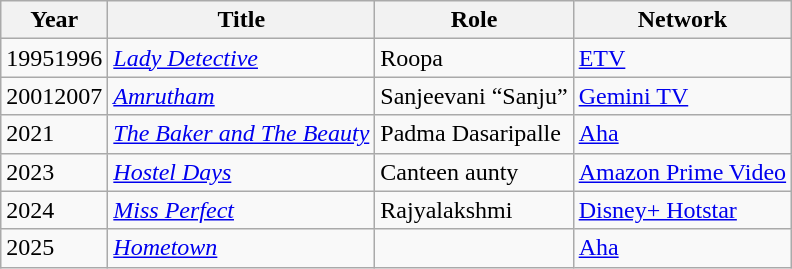<table class="wikitable sortable">
<tr>
<th>Year</th>
<th>Title</th>
<th>Role</th>
<th>Network</th>
</tr>
<tr>
<td>19951996</td>
<td><em><a href='#'>Lady Detective</a></em></td>
<td>Roopa</td>
<td><a href='#'>ETV</a></td>
</tr>
<tr>
<td>20012007</td>
<td><a href='#'><em>Amrutham</em></a></td>
<td>Sanjeevani “Sanju”</td>
<td><a href='#'>Gemini TV</a></td>
</tr>
<tr>
<td>2021</td>
<td><a href='#'><em>The Baker and The Beauty</em></a></td>
<td>Padma Dasaripalle</td>
<td><a href='#'>Aha</a></td>
</tr>
<tr>
<td>2023</td>
<td><em><a href='#'>Hostel Days</a></em></td>
<td>Canteen aunty</td>
<td><a href='#'>Amazon Prime Video</a></td>
</tr>
<tr>
<td>2024</td>
<td><em><a href='#'>Miss Perfect</a></em></td>
<td>Rajyalakshmi</td>
<td><a href='#'>Disney+ Hotstar</a></td>
</tr>
<tr>
<td>2025</td>
<td><a href='#'><em>Hometown</em></a></td>
<td></td>
<td><a href='#'>Aha</a></td>
</tr>
</table>
